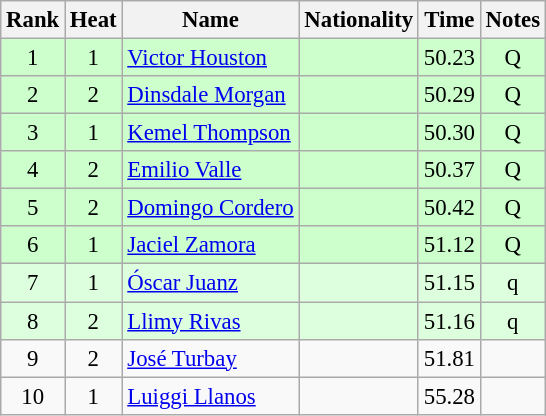<table class="wikitable sortable" style="text-align:center; font-size:95%">
<tr>
<th>Rank</th>
<th>Heat</th>
<th>Name</th>
<th>Nationality</th>
<th>Time</th>
<th>Notes</th>
</tr>
<tr bgcolor=ccffcc>
<td>1</td>
<td>1</td>
<td align=left><a href='#'>Victor Houston</a></td>
<td align=left></td>
<td>50.23</td>
<td>Q</td>
</tr>
<tr bgcolor=ccffcc>
<td>2</td>
<td>2</td>
<td align=left><a href='#'>Dinsdale Morgan</a></td>
<td align=left></td>
<td>50.29</td>
<td>Q</td>
</tr>
<tr bgcolor=ccffcc>
<td>3</td>
<td>1</td>
<td align=left><a href='#'>Kemel Thompson</a></td>
<td align=left></td>
<td>50.30</td>
<td>Q</td>
</tr>
<tr bgcolor=ccffcc>
<td>4</td>
<td>2</td>
<td align=left><a href='#'>Emilio Valle</a></td>
<td align=left></td>
<td>50.37</td>
<td>Q</td>
</tr>
<tr bgcolor=ccffcc>
<td>5</td>
<td>2</td>
<td align=left><a href='#'>Domingo Cordero</a></td>
<td align=left></td>
<td>50.42</td>
<td>Q</td>
</tr>
<tr bgcolor=ccffcc>
<td>6</td>
<td>1</td>
<td align=left><a href='#'>Jaciel Zamora</a></td>
<td align=left></td>
<td>51.12</td>
<td>Q</td>
</tr>
<tr bgcolor=ddffdd>
<td>7</td>
<td>1</td>
<td align=left><a href='#'>Óscar Juanz</a></td>
<td align=left></td>
<td>51.15</td>
<td>q</td>
</tr>
<tr bgcolor=ddffdd>
<td>8</td>
<td>2</td>
<td align=left><a href='#'>Llimy Rivas</a></td>
<td align=left></td>
<td>51.16</td>
<td>q</td>
</tr>
<tr>
<td>9</td>
<td>2</td>
<td align=left><a href='#'>José Turbay</a></td>
<td align=left></td>
<td>51.81</td>
<td></td>
</tr>
<tr>
<td>10</td>
<td>1</td>
<td align=left><a href='#'>Luiggi Llanos</a></td>
<td align=left></td>
<td>55.28</td>
<td></td>
</tr>
</table>
